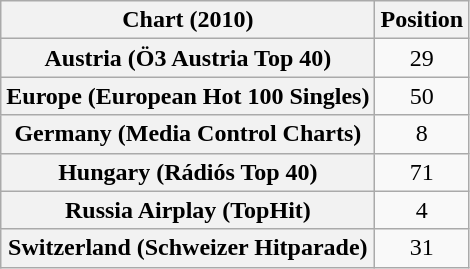<table class="wikitable sortable plainrowheaders" style="text-align:center">
<tr>
<th scope="col">Chart (2010)</th>
<th scope="col">Position</th>
</tr>
<tr>
<th scope="row">Austria (Ö3 Austria Top 40)</th>
<td>29</td>
</tr>
<tr>
<th scope="row">Europe (European Hot 100 Singles)</th>
<td>50</td>
</tr>
<tr>
<th scope="row">Germany (Media Control Charts)</th>
<td>8</td>
</tr>
<tr>
<th scope="row">Hungary (Rádiós Top 40)</th>
<td>71</td>
</tr>
<tr>
<th scope="row">Russia Airplay (TopHit)</th>
<td>4</td>
</tr>
<tr>
<th scope="row">Switzerland (Schweizer Hitparade)</th>
<td>31</td>
</tr>
</table>
